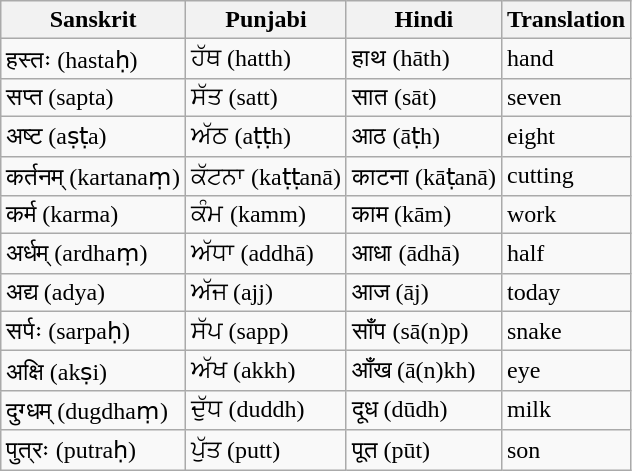<table class="wikitable">
<tr>
<th>Sanskrit</th>
<th>Punjabi</th>
<th>Hindi</th>
<th>Translation</th>
</tr>
<tr>
<td>हस्तः (hastaḥ)</td>
<td>ਹੱਥ (hatth)</td>
<td>हाथ (hāth)</td>
<td>hand</td>
</tr>
<tr>
<td>सप्त (sapta)</td>
<td>ਸੱਤ (satt)</td>
<td>सात (sāt)</td>
<td>seven</td>
</tr>
<tr>
<td>अष्ट (aṣṭa)</td>
<td>ਅੱਠ (aṭṭh)</td>
<td>आठ (āṭh)</td>
<td>eight</td>
</tr>
<tr>
<td>कर्तनम् (kartanaṃ)</td>
<td>ਕੱਟਨਾ (kaṭṭanā)</td>
<td>काटना (kāṭanā)</td>
<td>cutting</td>
</tr>
<tr>
<td>कर्म (karma)</td>
<td>ਕੰਮ (kamm)</td>
<td>काम (kām)</td>
<td>work</td>
</tr>
<tr>
<td>अर्धम् (ardhaṃ)</td>
<td>ਅੱਧਾ (addhā)</td>
<td>आधा (ādhā)</td>
<td>half</td>
</tr>
<tr>
<td>अद्य (adya)</td>
<td>ਅੱਜ (ajj)</td>
<td>आज (āj)</td>
<td>today</td>
</tr>
<tr>
<td>सर्पः (sarpaḥ)</td>
<td>ਸੱਪ (sapp)</td>
<td>साँप (sā(n)p)</td>
<td>snake</td>
</tr>
<tr>
<td>अक्षि (akṣi)</td>
<td>ਅੱਖ (akkh)</td>
<td>आँख (ā(n)kh)</td>
<td>eye</td>
</tr>
<tr>
<td>दुग्धम् (dugdhaṃ)</td>
<td>ਦੁੱਧ (duddh)</td>
<td>दूध (dūdh)</td>
<td>milk</td>
</tr>
<tr>
<td>पुत्रः (putraḥ)</td>
<td>ਪੁੱਤ (putt)</td>
<td>पूत (pūt)</td>
<td>son</td>
</tr>
</table>
